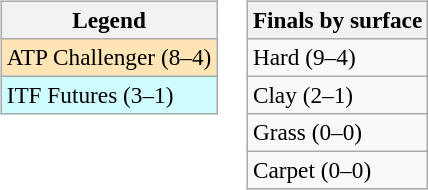<table>
<tr valign=top>
<td><br><table class=wikitable style=font-size:97%>
<tr>
<th>Legend</th>
</tr>
<tr bgcolor=moccasin>
<td>ATP Challenger (8–4)</td>
</tr>
<tr bgcolor=cffcff>
<td>ITF Futures (3–1)</td>
</tr>
</table>
</td>
<td><br><table class=wikitable style=font-size:97%>
<tr>
<th>Finals by surface</th>
</tr>
<tr>
<td>Hard (9–4)</td>
</tr>
<tr>
<td>Clay (2–1)</td>
</tr>
<tr>
<td>Grass (0–0)</td>
</tr>
<tr>
<td>Carpet (0–0)</td>
</tr>
</table>
</td>
</tr>
</table>
